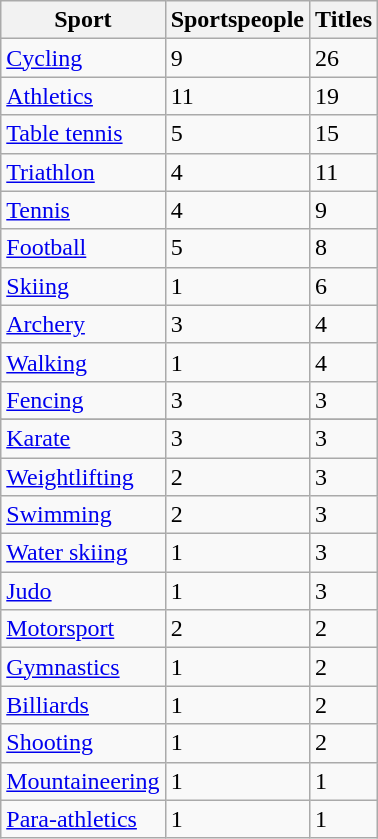<table class="wikitable">
<tr>
<th>Sport</th>
<th>Sportspeople</th>
<th>Titles</th>
</tr>
<tr>
<td><a href='#'>Cycling</a></td>
<td>9</td>
<td>26</td>
</tr>
<tr>
<td><a href='#'>Athletics</a></td>
<td>11</td>
<td>19</td>
</tr>
<tr>
<td><a href='#'>Table tennis</a></td>
<td>5</td>
<td>15</td>
</tr>
<tr>
<td><a href='#'>Triathlon</a></td>
<td>4</td>
<td>11</td>
</tr>
<tr>
<td><a href='#'>Tennis</a></td>
<td>4</td>
<td>9</td>
</tr>
<tr>
<td><a href='#'>Football</a></td>
<td>5</td>
<td>8</td>
</tr>
<tr>
<td><a href='#'>Skiing</a></td>
<td>1</td>
<td>6</td>
</tr>
<tr>
<td><a href='#'>Archery</a></td>
<td>3</td>
<td>4</td>
</tr>
<tr>
<td><a href='#'>Walking</a></td>
<td>1</td>
<td>4</td>
</tr>
<tr>
<td><a href='#'>Fencing</a></td>
<td>3</td>
<td>3</td>
</tr>
<tr>
</tr>
<tr>
<td><a href='#'>Karate</a></td>
<td>3</td>
<td>3</td>
</tr>
<tr>
<td><a href='#'>Weightlifting</a></td>
<td>2</td>
<td>3</td>
</tr>
<tr>
<td><a href='#'>Swimming</a></td>
<td>2</td>
<td>3</td>
</tr>
<tr>
<td><a href='#'>Water skiing</a></td>
<td>1</td>
<td>3</td>
</tr>
<tr>
<td><a href='#'>Judo</a></td>
<td>1</td>
<td>3</td>
</tr>
<tr>
<td><a href='#'>Motorsport</a></td>
<td>2</td>
<td>2</td>
</tr>
<tr>
<td><a href='#'>Gymnastics</a></td>
<td>1</td>
<td>2</td>
</tr>
<tr>
<td><a href='#'>Billiards</a></td>
<td>1</td>
<td>2</td>
</tr>
<tr>
<td><a href='#'>Shooting</a></td>
<td>1</td>
<td>2</td>
</tr>
<tr>
<td><a href='#'>Mountaineering</a></td>
<td>1</td>
<td>1</td>
</tr>
<tr>
<td><a href='#'>Para-athletics</a></td>
<td>1</td>
<td>1</td>
</tr>
</table>
